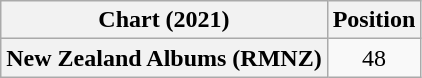<table class="wikitable plainrowheaders" style="text-align:center">
<tr>
<th scope="col">Chart (2021)</th>
<th scope="col">Position</th>
</tr>
<tr>
<th scope="row">New Zealand Albums (RMNZ)</th>
<td>48</td>
</tr>
</table>
